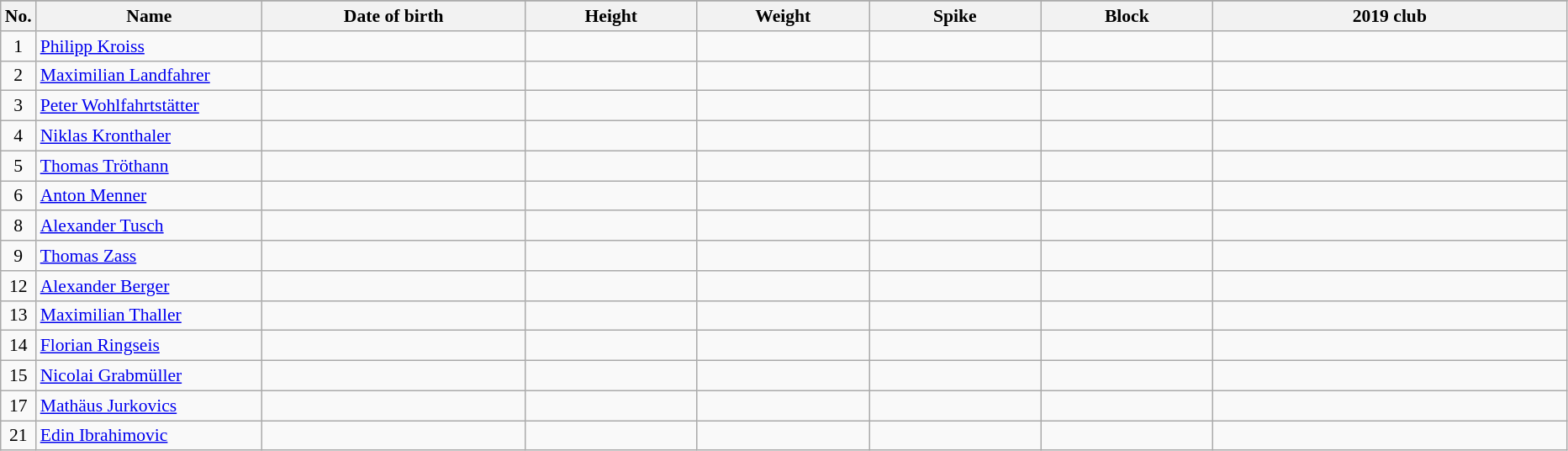<table class="wikitable sortable" style="font-size:90%; text-align:center;">
<tr>
</tr>
<tr>
<th>No.</th>
<th style="width:12em">Name</th>
<th style="width:14em">Date of birth</th>
<th style="width:9em">Height</th>
<th style="width:9em">Weight</th>
<th style="width:9em">Spike</th>
<th style="width:9em">Block</th>
<th style="width:19em">2019 club</th>
</tr>
<tr>
<td>1</td>
<td align=left><a href='#'>Philipp Kroiss</a></td>
<td></td>
<td></td>
<td></td>
<td></td>
<td></td>
<td></td>
</tr>
<tr>
<td>2</td>
<td align=left><a href='#'>Maximilian Landfahrer</a></td>
<td></td>
<td></td>
<td></td>
<td></td>
<td></td>
<td></td>
</tr>
<tr>
<td>3</td>
<td align=left><a href='#'>Peter Wohlfahrtstätter</a></td>
<td></td>
<td></td>
<td></td>
<td></td>
<td></td>
<td></td>
</tr>
<tr>
<td>4</td>
<td align=left><a href='#'>Niklas Kronthaler</a></td>
<td></td>
<td></td>
<td></td>
<td></td>
<td></td>
<td></td>
</tr>
<tr>
<td>5</td>
<td align=left><a href='#'>Thomas Tröthann</a></td>
<td></td>
<td></td>
<td></td>
<td></td>
<td></td>
<td></td>
</tr>
<tr>
<td>6</td>
<td align=left><a href='#'>Anton Menner</a></td>
<td></td>
<td></td>
<td></td>
<td></td>
<td></td>
<td></td>
</tr>
<tr>
<td>8</td>
<td align=left><a href='#'>Alexander Tusch</a></td>
<td></td>
<td></td>
<td></td>
<td></td>
<td></td>
<td></td>
</tr>
<tr>
<td>9</td>
<td align=left><a href='#'>Thomas Zass</a></td>
<td></td>
<td></td>
<td></td>
<td></td>
<td></td>
<td></td>
</tr>
<tr>
<td>12</td>
<td align=left><a href='#'>Alexander Berger</a></td>
<td></td>
<td></td>
<td></td>
<td></td>
<td></td>
<td></td>
</tr>
<tr>
<td>13</td>
<td align=left><a href='#'>Maximilian Thaller</a></td>
<td></td>
<td></td>
<td></td>
<td></td>
<td></td>
<td></td>
</tr>
<tr>
<td>14</td>
<td align=left><a href='#'>Florian Ringseis</a></td>
<td></td>
<td></td>
<td></td>
<td></td>
<td></td>
<td></td>
</tr>
<tr>
<td>15</td>
<td align=left><a href='#'>Nicolai Grabmüller</a></td>
<td></td>
<td></td>
<td></td>
<td></td>
<td></td>
<td></td>
</tr>
<tr>
<td>17</td>
<td align=left><a href='#'>Mathäus Jurkovics</a></td>
<td></td>
<td></td>
<td></td>
<td></td>
<td></td>
<td></td>
</tr>
<tr>
<td>21</td>
<td align=left><a href='#'>Edin Ibrahimovic</a></td>
<td></td>
<td></td>
<td></td>
<td></td>
<td></td>
<td></td>
</tr>
</table>
